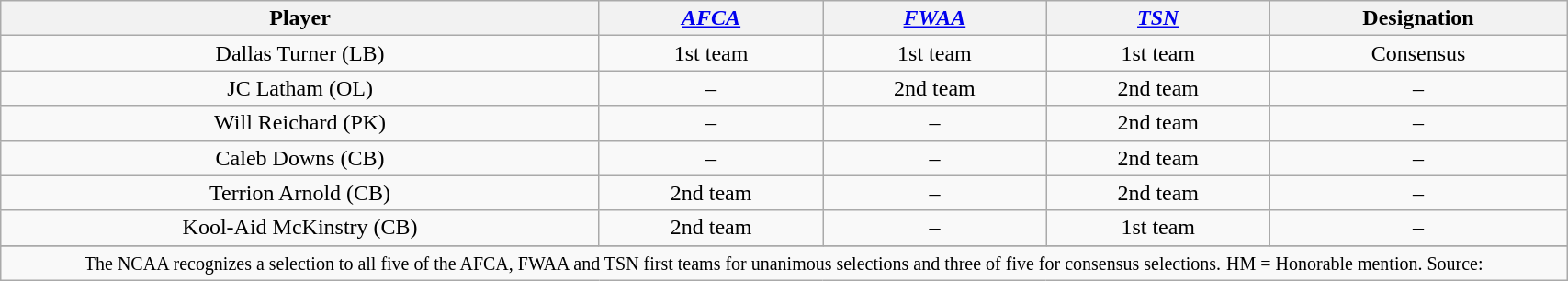<table class="wikitable" style="width: 90%;text-align: center;">
<tr>
<th style=>Player</th>
<th style=><a href='#'><span><em>AFCA</em></span></a></th>
<th style=><a href='#'><span><em>FWAA</em></span></a></th>
<th style=><a href='#'><span><em>TSN</em></span></a></th>
<th style=>Designation</th>
</tr>
<tr align="center">
<td>Dallas Turner (LB)</td>
<td>1st team</td>
<td>1st team</td>
<td>1st team</td>
<td>Consensus</td>
</tr>
<tr align="center">
<td>JC Latham (OL)</td>
<td>–</td>
<td>2nd team</td>
<td>2nd team</td>
<td>–</td>
</tr>
<tr align="center">
<td>Will Reichard (PK)</td>
<td>–</td>
<td>–</td>
<td>2nd team</td>
<td>–</td>
</tr>
<tr align="center">
<td>Caleb Downs (CB)</td>
<td>–</td>
<td>–</td>
<td>2nd team</td>
<td>–</td>
</tr>
<tr align="center">
<td>Terrion Arnold (CB)</td>
<td>2nd team</td>
<td>–</td>
<td>2nd team</td>
<td>–</td>
</tr>
<tr align="center">
<td>Kool-Aid McKinstry (CB)</td>
<td>2nd team</td>
<td>–</td>
<td>1st team</td>
<td>–</td>
</tr>
<tr align="center">
</tr>
<tr>
<td colspan=7><small>The NCAA recognizes a selection to all five of the AFCA, FWAA and TSN first teams for unanimous selections and three of five for consensus selections.</small> <small>HM = Honorable mention. Source: </small></td>
</tr>
</table>
